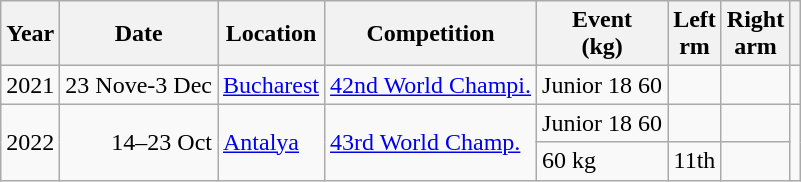<table class=wikitable>
<tr>
<th>Year</th>
<th>Date</th>
<th>Location</th>
<th>Competition</th>
<th>Event<br>(kg)</th>
<th>Left<br>rm</th>
<th>Right<br>arm</th>
<th></th>
</tr>
<tr>
<td>2021</td>
<td align=right>23 Nove-3 Dec</td>
<td> <a href='#'>Bucharest</a></td>
<td><a href='#'>42nd World Champi.</a></td>
<td align=center>Junior 18 60</td>
<td align=center></td>
<td align=center></td>
<td></td>
</tr>
<tr>
<td rowspan=2>2022</td>
<td rowspan=2 align=right>14–23 Oct</td>
<td rowspan=2> <a href='#'>Antalya</a></td>
<td rowspan=2><a href='#'>43rd World Champ.</a></td>
<td align=center>Junior 18 60</td>
<td align=center></td>
<td align=center></td>
<td rowspan=2></td>
</tr>
<tr>
<td align center>60 kg</td>
<td align=center>11th</td>
<td align=center></td>
</tr>
</table>
